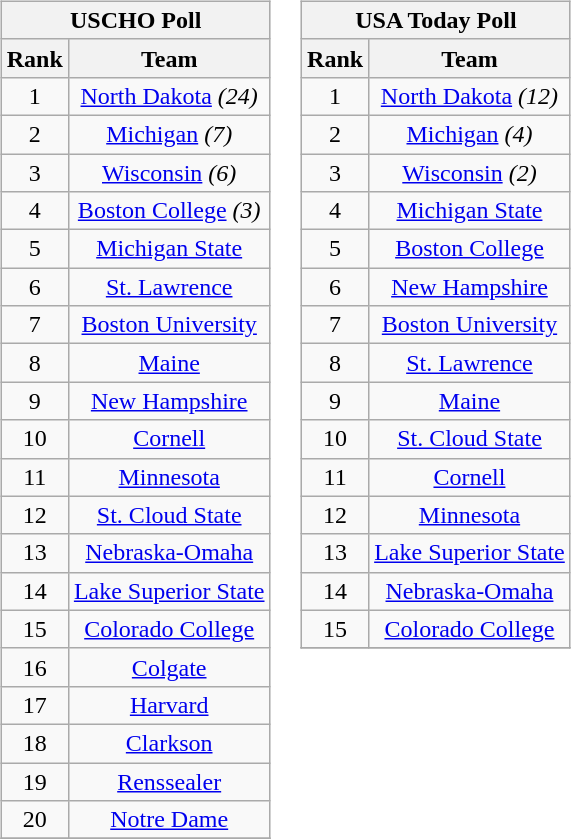<table>
<tr style="vertical-align:top;">
<td><br><table class="wikitable" style="text-align:center;">
<tr>
<th colspan=2><strong>USCHO Poll</strong></th>
</tr>
<tr>
<th>Rank</th>
<th>Team</th>
</tr>
<tr>
<td>1</td>
<td><a href='#'>North Dakota</a> <em>(24)</em></td>
</tr>
<tr>
<td>2</td>
<td><a href='#'>Michigan</a> <em>(7)</em></td>
</tr>
<tr>
<td>3</td>
<td><a href='#'>Wisconsin</a> <em>(6)</em></td>
</tr>
<tr>
<td>4</td>
<td><a href='#'>Boston College</a> <em>(3)</em></td>
</tr>
<tr>
<td>5</td>
<td><a href='#'>Michigan State</a></td>
</tr>
<tr>
<td>6</td>
<td><a href='#'>St. Lawrence</a></td>
</tr>
<tr>
<td>7</td>
<td><a href='#'>Boston University</a></td>
</tr>
<tr>
<td>8</td>
<td><a href='#'>Maine</a></td>
</tr>
<tr>
<td>9</td>
<td><a href='#'>New Hampshire</a></td>
</tr>
<tr>
<td>10</td>
<td><a href='#'>Cornell</a></td>
</tr>
<tr>
<td>11</td>
<td><a href='#'>Minnesota</a></td>
</tr>
<tr>
<td>12</td>
<td><a href='#'>St. Cloud State</a></td>
</tr>
<tr>
<td>13</td>
<td><a href='#'>Nebraska-Omaha</a></td>
</tr>
<tr>
<td>14</td>
<td><a href='#'>Lake Superior State</a></td>
</tr>
<tr>
<td>15</td>
<td><a href='#'>Colorado College</a></td>
</tr>
<tr>
<td>16</td>
<td><a href='#'>Colgate</a></td>
</tr>
<tr>
<td>17</td>
<td><a href='#'>Harvard</a></td>
</tr>
<tr>
<td>18</td>
<td><a href='#'>Clarkson</a></td>
</tr>
<tr>
<td>19</td>
<td><a href='#'>Renssealer</a></td>
</tr>
<tr>
<td>20</td>
<td><a href='#'>Notre Dame</a></td>
</tr>
<tr>
</tr>
</table>
</td>
<td><br><table class="wikitable" style="text-align:center;">
<tr>
<th colspan=2><strong>USA Today Poll</strong></th>
</tr>
<tr>
<th>Rank</th>
<th>Team</th>
</tr>
<tr>
<td>1</td>
<td><a href='#'>North Dakota</a> <em>(12)</em></td>
</tr>
<tr>
<td>2</td>
<td><a href='#'>Michigan</a> <em>(4)</em></td>
</tr>
<tr>
<td>3</td>
<td><a href='#'>Wisconsin</a> <em>(2)</em></td>
</tr>
<tr>
<td>4</td>
<td><a href='#'>Michigan State</a></td>
</tr>
<tr>
<td>5</td>
<td><a href='#'>Boston College</a></td>
</tr>
<tr>
<td>6</td>
<td><a href='#'>New Hampshire</a></td>
</tr>
<tr>
<td>7</td>
<td><a href='#'>Boston University</a></td>
</tr>
<tr>
<td>8</td>
<td><a href='#'>St. Lawrence</a></td>
</tr>
<tr>
<td>9</td>
<td><a href='#'>Maine</a></td>
</tr>
<tr>
<td>10</td>
<td><a href='#'>St. Cloud State</a></td>
</tr>
<tr>
<td>11</td>
<td><a href='#'>Cornell</a></td>
</tr>
<tr>
<td>12</td>
<td><a href='#'>Minnesota</a></td>
</tr>
<tr>
<td>13</td>
<td><a href='#'>Lake Superior State</a></td>
</tr>
<tr>
<td>14</td>
<td><a href='#'>Nebraska-Omaha</a></td>
</tr>
<tr>
<td>15</td>
<td><a href='#'>Colorado College</a></td>
</tr>
<tr>
</tr>
</table>
</td>
</tr>
</table>
